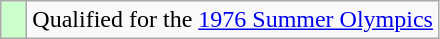<table class="wikitable">
<tr>
<td width=10px bgcolor="#ccffcc"></td>
<td>Qualified for the <a href='#'>1976 Summer Olympics</a></td>
</tr>
</table>
